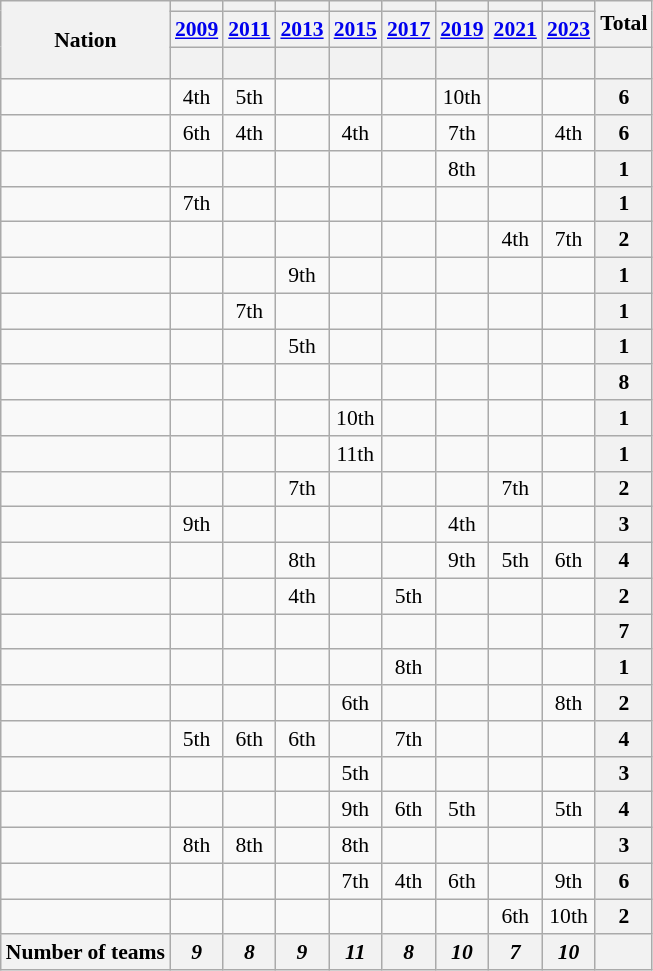<table class="wikitable plainrowheaders sortable" style="text-align:center; font-size:90%">
<tr>
<th scope="col" rowspan="3">Nation</th>
<th></th>
<th></th>
<th></th>
<th></th>
<th></th>
<th></th>
<th></th>
<th></th>
<th scope="col" rowspan="2">Total</th>
</tr>
<tr>
<th><a href='#'>2009</a></th>
<th><a href='#'>2011</a></th>
<th><a href='#'>2013</a></th>
<th><a href='#'>2015</a></th>
<th><a href='#'>2017</a></th>
<th><a href='#'>2019</a></th>
<th><a href='#'>2021</a></th>
<th><a href='#'>2023</a></th>
</tr>
<tr>
<th height=15px></th>
<th></th>
<th></th>
<th></th>
<th></th>
<th></th>
<th></th>
<th></th>
<th></th>
</tr>
<tr>
<td align=left></td>
<td>4th</td>
<td>5th</td>
<td data-sort-value="99"></td>
<td data-sort-value="3"></td>
<td data-sort-value="3"></td>
<td>10th</td>
<td data-sort-value="3"></td>
<td data-sort-value="99"></td>
<th>6</th>
</tr>
<tr>
<td align=left></td>
<td>6th</td>
<td>4th</td>
<td data-sort-value="1"></td>
<td>4th</td>
<td data-sort-value="99"></td>
<td>7th</td>
<td data-sort-value="99"></td>
<td>4th</td>
<th>6</th>
</tr>
<tr>
<td align=left></td>
<td data-sort-value="99"></td>
<td data-sort-value="99"></td>
<td data-sort-value="99"></td>
<td data-sort-value="99"></td>
<td data-sort-value="99"></td>
<td data-sort-value="2019">8th</td>
<td data-sort-value="99"></td>
<td data-sort-value="99"></td>
<th>1</th>
</tr>
<tr>
<td align=left></td>
<td>7th</td>
<td data-sort-value="99"></td>
<td data-sort-value="99"></td>
<td data-sort-value="99"></td>
<td data-sort-value="99"></td>
<td data-sort-value="99"></td>
<td data-sort-value="99"></td>
<td data-sort-value="99"></td>
<th>1</th>
</tr>
<tr>
<td align=left></td>
<td data-sort-value="99"></td>
<td data-sort-value="99"></td>
<td data-sort-value="99"></td>
<td data-sort-value="99"></td>
<td data-sort-value="99"></td>
<td data-sort-value="99"></td>
<td>4th</td>
<td>7th</td>
<th>2</th>
</tr>
<tr>
<td align=left></td>
<td data-sort-value="99"></td>
<td data-sort-value="99"></td>
<td>9th</td>
<td data-sort-value="99"></td>
<td data-sort-value="99"></td>
<td data-sort-value="99"></td>
<td data-sort-value="99"></td>
<td data-sort-value="99"></td>
<th>1</th>
</tr>
<tr>
<td align=left></td>
<td data-sort-value="99"></td>
<td>7th</td>
<td data-sort-value="99"></td>
<td data-sort-value="99"></td>
<td data-sort-value="99"></td>
<td data-sort-value="99"></td>
<td data-sort-value="99"></td>
<td data-sort-value="99"></td>
<th>1</th>
</tr>
<tr>
<td align=left></td>
<td data-sort-value="99"></td>
<td data-sort-value="99"></td>
<td>5th</td>
<td data-sort-value="99"></td>
<td data-sort-value="99"></td>
<td data-sort-value="99"></td>
<td data-sort-value="99"></td>
<td data-sort-value="99"></td>
<th>1</th>
</tr>
<tr>
<td align=left></td>
<td data-sort-value="1"></td>
<td data-sort-value="1"></td>
<td data-sort-value="2"></td>
<td data-sort-value="1"></td>
<td data-sort-value="2"></td>
<td data-sort-value="1"></td>
<td data-sort-value="1"></td>
<td data-sort-value="2"></td>
<th>8</th>
</tr>
<tr>
<td align=left></td>
<td data-sort-value="99"></td>
<td data-sort-value="99"></td>
<td data-sort-value="99"></td>
<td>10th</td>
<td data-sort-value="99"></td>
<td data-sort-value="99"></td>
<td data-sort-value="99"></td>
<td data-sort-value="99"></td>
<th>1</th>
</tr>
<tr>
<td align=left></td>
<td data-sort-value="99"></td>
<td data-sort-value="99"></td>
<td data-sort-value="99"></td>
<td>11th</td>
<td data-sort-value="99"></td>
<td data-sort-value="99"></td>
<td data-sort-value="99"></td>
<td data-sort-value="99"></td>
<th>1</th>
</tr>
<tr>
<td align=left></td>
<td data-sort-value="99"></td>
<td data-sort-value="99"></td>
<td>7th</td>
<td data-sort-value="99"></td>
<td data-sort-value="99"></td>
<td data-sort-value="99"></td>
<td>7th</td>
<td data-sort-value="99"></td>
<th>2</th>
</tr>
<tr>
<td align=left></td>
<td>9th</td>
<td data-sort-value="99"></td>
<td data-sort-value="99"></td>
<td data-sort-value="99"></td>
<td data-sort-value="99"></td>
<td>4th</td>
<td data-sort-value="99"></td>
<td data-sort-value="1"></td>
<th>3</th>
</tr>
<tr>
<td align=left></td>
<td data-sort-value="99"></td>
<td data-sort-value="99"></td>
<td>8th</td>
<td data-sort-value="99"></td>
<td data-sort-value="99"></td>
<td>9th</td>
<td>5th</td>
<td>6th</td>
<th>4</th>
</tr>
<tr>
<td align=left></td>
<td data-sort-value="99"></td>
<td data-sort-value="99"></td>
<td>4th</td>
<td data-sort-value="99"></td>
<td>5th</td>
<td data-sort-value="99"></td>
<td data-sort-value="99"></td>
<td data-sort-value="99"></td>
<th>2</th>
</tr>
<tr>
<td align=left></td>
<td data-sort-value="2"></td>
<td data-sort-value="3"></td>
<td data-sort-value="99"></td>
<td data-sort-value="2"></td>
<td></td>
<td data-sort-value="2"></td>
<td data-sort-value="2"></td>
<td data-sort-value="3"></td>
<th>7</th>
</tr>
<tr>
<td align=left></td>
<td data-sort-value="99"></td>
<td data-sort-value="99"></td>
<td data-sort-value="99"></td>
<td data-sort-value="99"></td>
<td>8th</td>
<td data-sort-value="99"></td>
<td data-sort-value="99"></td>
<td data-sort-value="99"></td>
<th>1</th>
</tr>
<tr>
<td align=left></td>
<td data-sort-value="99"></td>
<td data-sort-value="99"></td>
<td data-sort-value="99"></td>
<td>6th</td>
<td data-sort-value="99"></td>
<td data-sort-value="99"></td>
<td data-sort-value="99"></td>
<td>8th</td>
<th>2</th>
</tr>
<tr>
<td align=left></td>
<td>5th</td>
<td>6th</td>
<td>6th</td>
<td data-sort-value="99"></td>
<td>7th</td>
<td data-sort-value="99"></td>
<td data-sort-value="99"></td>
<td data-sort-value="99"></td>
<th>4</th>
</tr>
<tr>
<td align=left></td>
<td data-sort-value="3"></td>
<td data-sort-value="99"></td>
<td data-sort-value="99"></td>
<td>5th</td>
<td data-sort-value="99"></td>
<td data-sort-value="3"></td>
<td data-sort-value="99"></td>
<td data-sort-value="99"></td>
<th>3</th>
</tr>
<tr>
<td align=left></td>
<td data-sort-value="99"></td>
<td data-sort-value="99"></td>
<td data-sort-value="99"></td>
<td>9th</td>
<td>6th</td>
<td>5th</td>
<td data-sort-value="99"></td>
<td>5th</td>
<th>4</th>
</tr>
<tr>
<td align=left></td>
<td>8th</td>
<td>8th</td>
<td data-sort-value="99"></td>
<td>8th</td>
<td data-sort-value="99"></td>
<td data-sort-value="99"></td>
<td data-sort-value="99"></td>
<td data-sort-value="99"></td>
<th>3</th>
</tr>
<tr>
<td align=left></td>
<td data-sort-value="99"></td>
<td data-sort-value="2"></td>
<td data-sort-value="3"></td>
<td>7th</td>
<td>4th</td>
<td>6th</td>
<td data-sort-value="99"></td>
<td>9th</td>
<th>6</th>
</tr>
<tr>
<td align=left></td>
<td data-sort-value="99"></td>
<td data-sort-value="99"></td>
<td data-sort-value="99"></td>
<td data-sort-value="99"></td>
<td data-sort-value="99"></td>
<td data-sort-value="99"></td>
<td>6th</td>
<td>10th</td>
<th>2</th>
</tr>
<tr>
<th>Number of teams</th>
<th><em>9</em></th>
<th><em>8</em></th>
<th><em>9</em></th>
<th><em>11</em></th>
<th><em>8</em></th>
<th><em>10</em></th>
<th><em>7</em></th>
<th><em>10</em></th>
<th></th>
</tr>
</table>
